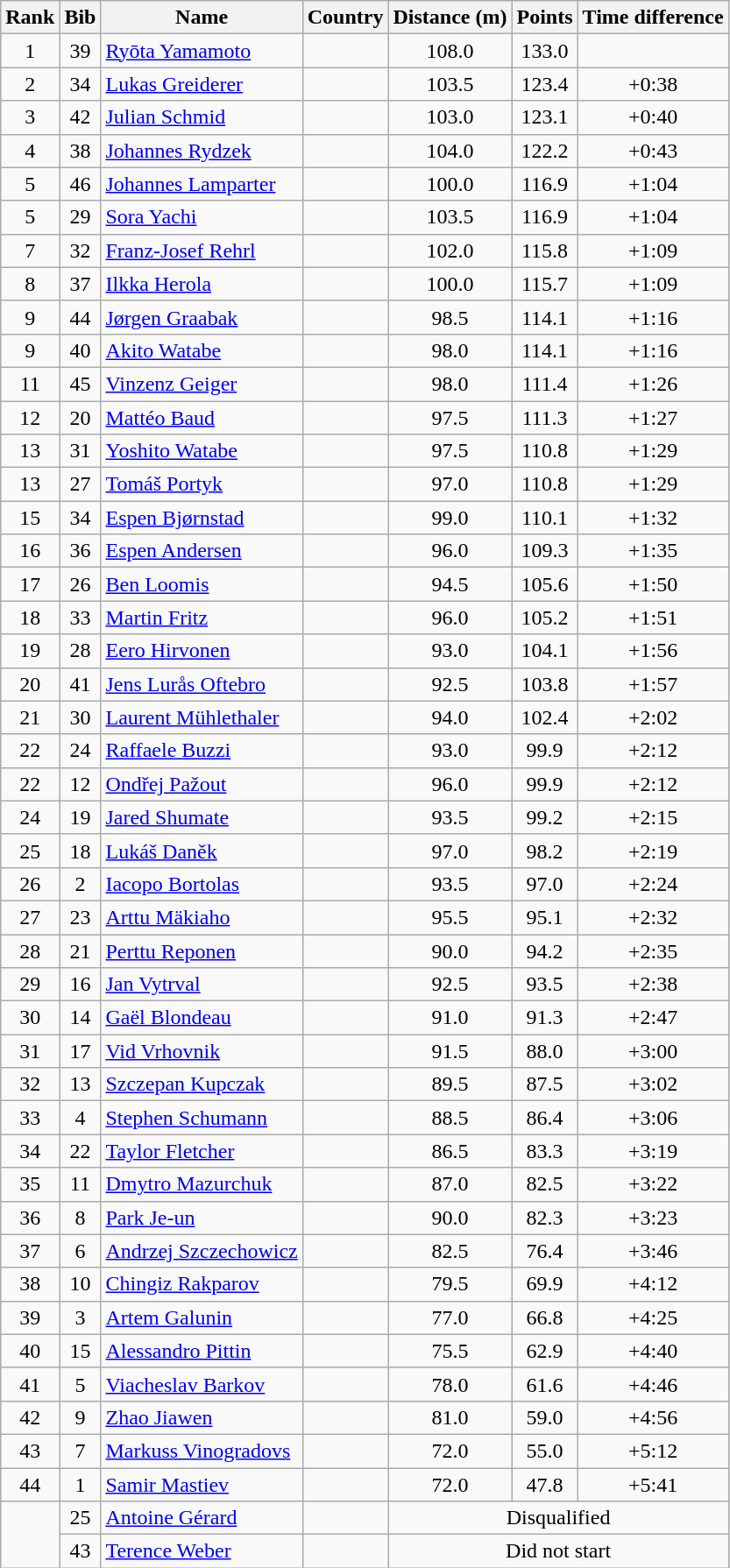<table class="wikitable sortable" style="text-align:center">
<tr>
<th>Rank</th>
<th>Bib</th>
<th>Name</th>
<th>Country</th>
<th>Distance (m)</th>
<th>Points</th>
<th>Time difference</th>
</tr>
<tr>
<td>1</td>
<td>39</td>
<td align=left><a href='#'>Ryōta Yamamoto</a></td>
<td align=left></td>
<td>108.0</td>
<td>133.0</td>
<td></td>
</tr>
<tr>
<td>2</td>
<td>34</td>
<td align=left><a href='#'>Lukas Greiderer</a></td>
<td align=left></td>
<td>103.5</td>
<td>123.4</td>
<td>+0:38</td>
</tr>
<tr>
<td>3</td>
<td>42</td>
<td align=left><a href='#'>Julian Schmid</a></td>
<td align=left></td>
<td>103.0</td>
<td>123.1</td>
<td>+0:40</td>
</tr>
<tr>
<td>4</td>
<td>38</td>
<td align=left><a href='#'>Johannes Rydzek</a></td>
<td align=left></td>
<td>104.0</td>
<td>122.2</td>
<td>+0:43</td>
</tr>
<tr>
<td>5</td>
<td>46</td>
<td align=left><a href='#'>Johannes Lamparter</a></td>
<td align=left></td>
<td>100.0</td>
<td>116.9</td>
<td>+1:04</td>
</tr>
<tr>
<td>5</td>
<td>29</td>
<td align=left><a href='#'>Sora Yachi</a></td>
<td align=left></td>
<td>103.5</td>
<td>116.9</td>
<td>+1:04</td>
</tr>
<tr>
<td>7</td>
<td>32</td>
<td align=left><a href='#'>Franz-Josef Rehrl</a></td>
<td align=left></td>
<td>102.0</td>
<td>115.8</td>
<td>+1:09</td>
</tr>
<tr>
<td>8</td>
<td>37</td>
<td align=left><a href='#'>Ilkka Herola</a></td>
<td align=left></td>
<td>100.0</td>
<td>115.7</td>
<td>+1:09</td>
</tr>
<tr>
<td>9</td>
<td>44</td>
<td align=left><a href='#'>Jørgen Graabak</a></td>
<td align=left></td>
<td>98.5</td>
<td>114.1</td>
<td>+1:16</td>
</tr>
<tr>
<td>9</td>
<td>40</td>
<td align=left><a href='#'>Akito Watabe</a></td>
<td align=left></td>
<td>98.0</td>
<td>114.1</td>
<td>+1:16</td>
</tr>
<tr>
<td>11</td>
<td>45</td>
<td align=left><a href='#'>Vinzenz Geiger</a></td>
<td align=left></td>
<td>98.0</td>
<td>111.4</td>
<td>+1:26</td>
</tr>
<tr>
<td>12</td>
<td>20</td>
<td align=left><a href='#'>Mattéo Baud</a></td>
<td align=left></td>
<td>97.5</td>
<td>111.3</td>
<td>+1:27</td>
</tr>
<tr>
<td>13</td>
<td>31</td>
<td align=left><a href='#'>Yoshito Watabe</a></td>
<td align=left></td>
<td>97.5</td>
<td>110.8</td>
<td>+1:29</td>
</tr>
<tr>
<td>13</td>
<td>27</td>
<td align=left><a href='#'>Tomáš Portyk</a></td>
<td align=left></td>
<td>97.0</td>
<td>110.8</td>
<td>+1:29</td>
</tr>
<tr>
<td>15</td>
<td>34</td>
<td align=left><a href='#'>Espen Bjørnstad</a></td>
<td align=left></td>
<td>99.0</td>
<td>110.1</td>
<td>+1:32</td>
</tr>
<tr>
<td>16</td>
<td>36</td>
<td align=left><a href='#'>Espen Andersen</a></td>
<td align=left></td>
<td>96.0</td>
<td>109.3</td>
<td>+1:35</td>
</tr>
<tr>
<td>17</td>
<td>26</td>
<td align=left><a href='#'>Ben Loomis</a></td>
<td align=left></td>
<td>94.5</td>
<td>105.6</td>
<td>+1:50</td>
</tr>
<tr>
<td>18</td>
<td>33</td>
<td align=left><a href='#'>Martin Fritz</a></td>
<td align=left></td>
<td>96.0</td>
<td>105.2</td>
<td>+1:51</td>
</tr>
<tr>
<td>19</td>
<td>28</td>
<td align=left><a href='#'>Eero Hirvonen</a></td>
<td align=left></td>
<td>93.0</td>
<td>104.1</td>
<td>+1:56</td>
</tr>
<tr>
<td>20</td>
<td>41</td>
<td align=left><a href='#'>Jens Lurås Oftebro</a></td>
<td align=left></td>
<td>92.5</td>
<td>103.8</td>
<td>+1:57</td>
</tr>
<tr>
<td>21</td>
<td>30</td>
<td align=left><a href='#'>Laurent Mühlethaler</a></td>
<td align=left></td>
<td>94.0</td>
<td>102.4</td>
<td>+2:02</td>
</tr>
<tr>
<td>22</td>
<td>24</td>
<td align=left><a href='#'>Raffaele Buzzi</a></td>
<td align=left></td>
<td>93.0</td>
<td>99.9</td>
<td>+2:12</td>
</tr>
<tr>
<td>22</td>
<td>12</td>
<td align=left><a href='#'>Ondřej Pažout</a></td>
<td align=left></td>
<td>96.0</td>
<td>99.9</td>
<td>+2:12</td>
</tr>
<tr>
<td>24</td>
<td>19</td>
<td align=left><a href='#'>Jared Shumate</a></td>
<td align=left></td>
<td>93.5</td>
<td>99.2</td>
<td>+2:15</td>
</tr>
<tr>
<td>25</td>
<td>18</td>
<td align=left><a href='#'>Lukáš Daněk</a></td>
<td align=left></td>
<td>97.0</td>
<td>98.2</td>
<td>+2:19</td>
</tr>
<tr>
<td>26</td>
<td>2</td>
<td align=left><a href='#'>Iacopo Bortolas</a></td>
<td align=left></td>
<td>93.5</td>
<td>97.0</td>
<td>+2:24</td>
</tr>
<tr>
<td>27</td>
<td>23</td>
<td align=left><a href='#'>Arttu Mäkiaho</a></td>
<td align=left></td>
<td>95.5</td>
<td>95.1</td>
<td>+2:32</td>
</tr>
<tr>
<td>28</td>
<td>21</td>
<td align=left><a href='#'>Perttu Reponen</a></td>
<td align=left></td>
<td>90.0</td>
<td>94.2</td>
<td>+2:35</td>
</tr>
<tr>
<td>29</td>
<td>16</td>
<td align=left><a href='#'>Jan Vytrval</a></td>
<td align=left></td>
<td>92.5</td>
<td>93.5</td>
<td>+2:38</td>
</tr>
<tr>
<td>30</td>
<td>14</td>
<td align=left><a href='#'>Gaël Blondeau</a></td>
<td align=left></td>
<td>91.0</td>
<td>91.3</td>
<td>+2:47</td>
</tr>
<tr>
<td>31</td>
<td>17</td>
<td align=left><a href='#'>Vid Vrhovnik</a></td>
<td align=left></td>
<td>91.5</td>
<td>88.0</td>
<td>+3:00</td>
</tr>
<tr>
<td>32</td>
<td>13</td>
<td align=left><a href='#'>Szczepan Kupczak</a></td>
<td align=left></td>
<td>89.5</td>
<td>87.5</td>
<td>+3:02</td>
</tr>
<tr>
<td>33</td>
<td>4</td>
<td align=left><a href='#'>Stephen Schumann</a></td>
<td align=left></td>
<td>88.5</td>
<td>86.4</td>
<td>+3:06</td>
</tr>
<tr>
<td>34</td>
<td>22</td>
<td align=left><a href='#'>Taylor Fletcher</a></td>
<td align=left></td>
<td>86.5</td>
<td>83.3</td>
<td>+3:19</td>
</tr>
<tr>
<td>35</td>
<td>11</td>
<td align=left><a href='#'>Dmytro Mazurchuk</a></td>
<td align=left></td>
<td>87.0</td>
<td>82.5</td>
<td>+3:22</td>
</tr>
<tr>
<td>36</td>
<td>8</td>
<td align=left><a href='#'>Park Je-un</a></td>
<td align=left></td>
<td>90.0</td>
<td>82.3</td>
<td>+3:23</td>
</tr>
<tr>
<td>37</td>
<td>6</td>
<td align=left><a href='#'>Andrzej Szczechowicz</a></td>
<td align=left></td>
<td>82.5</td>
<td>76.4</td>
<td>+3:46</td>
</tr>
<tr>
<td>38</td>
<td>10</td>
<td align=left><a href='#'>Chingiz Rakparov</a></td>
<td align=left></td>
<td>79.5</td>
<td>69.9</td>
<td>+4:12</td>
</tr>
<tr>
<td>39</td>
<td>3</td>
<td align=left><a href='#'>Artem Galunin</a></td>
<td align=left></td>
<td>77.0</td>
<td>66.8</td>
<td>+4:25</td>
</tr>
<tr>
<td>40</td>
<td>15</td>
<td align=left><a href='#'>Alessandro Pittin</a></td>
<td align=left></td>
<td>75.5</td>
<td>62.9</td>
<td>+4:40</td>
</tr>
<tr>
<td>41</td>
<td>5</td>
<td align=left><a href='#'>Viacheslav Barkov</a></td>
<td align=left></td>
<td>78.0</td>
<td>61.6</td>
<td>+4:46</td>
</tr>
<tr>
<td>42</td>
<td>9</td>
<td align=left><a href='#'>Zhao Jiawen</a></td>
<td align=left></td>
<td>81.0</td>
<td>59.0</td>
<td>+4:56</td>
</tr>
<tr>
<td>43</td>
<td>7</td>
<td align=left><a href='#'>Markuss Vinogradovs</a></td>
<td align=left></td>
<td>72.0</td>
<td>55.0</td>
<td>+5:12</td>
</tr>
<tr>
<td>44</td>
<td>1</td>
<td align=left><a href='#'>Samir Mastiev</a></td>
<td align=left></td>
<td>72.0</td>
<td>47.8</td>
<td>+5:41</td>
</tr>
<tr>
<td rowspan=2></td>
<td>25</td>
<td align=left><a href='#'>Antoine Gérard</a></td>
<td align=left></td>
<td colspan=3>Disqualified</td>
</tr>
<tr>
<td>43</td>
<td align=left><a href='#'>Terence Weber</a></td>
<td align=left></td>
<td colspan=3>Did not start</td>
</tr>
</table>
